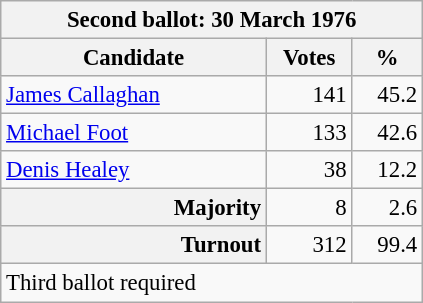<table class="wikitable" style="font-size:95%;">
<tr>
<th colspan="3">Second ballot: 30 March 1976</th>
</tr>
<tr>
<th style="width: 170px">Candidate</th>
<th style="width: 50px">Votes</th>
<th style="width: 40px">%</th>
</tr>
<tr>
<td style="width: 170px"><a href='#'>James Callaghan</a></td>
<td align="right">141</td>
<td align="right">45.2</td>
</tr>
<tr>
<td style="width: 170px"><a href='#'>Michael Foot</a></td>
<td align="right">133</td>
<td align="right">42.6</td>
</tr>
<tr>
<td style="width: 170px"><a href='#'>Denis Healey</a></td>
<td align="right">38</td>
<td align="right">12.2</td>
</tr>
<tr>
<th style="text-align:right">Majority</th>
<td align="right">8</td>
<td align="right">2.6</td>
</tr>
<tr>
<th style="text-align:right">Turnout</th>
<td align="right">312</td>
<td align="right">99.4</td>
</tr>
<tr>
<td colspan="3">Third ballot required</td>
</tr>
</table>
